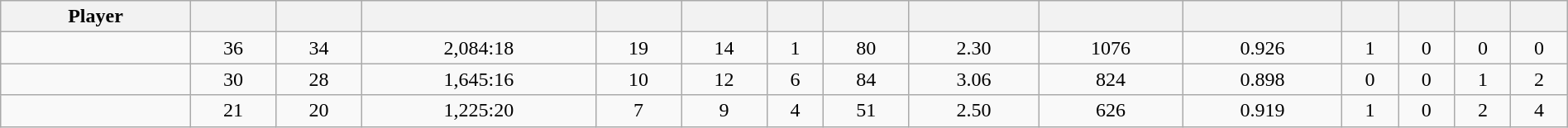<table class="wikitable sortable" style="width:100%; text-align:center;">
<tr>
<th>Player</th>
<th></th>
<th></th>
<th></th>
<th></th>
<th></th>
<th></th>
<th></th>
<th></th>
<th></th>
<th></th>
<th></th>
<th></th>
<th></th>
<th></th>
</tr>
<tr>
<td></td>
<td>36</td>
<td>34</td>
<td>2,084:18</td>
<td>19</td>
<td>14</td>
<td>1</td>
<td>80</td>
<td>2.30</td>
<td>1076</td>
<td>0.926</td>
<td>1</td>
<td>0</td>
<td>0</td>
<td>0</td>
</tr>
<tr>
<td></td>
<td>30</td>
<td>28</td>
<td>1,645:16</td>
<td>10</td>
<td>12</td>
<td>6</td>
<td>84</td>
<td>3.06</td>
<td>824</td>
<td>0.898</td>
<td>0</td>
<td>0</td>
<td>1</td>
<td>2</td>
</tr>
<tr>
<td style=white-space:nowrap></td>
<td>21</td>
<td>20</td>
<td>1,225:20</td>
<td>7</td>
<td>9</td>
<td>4</td>
<td>51</td>
<td>2.50</td>
<td>626</td>
<td>0.919</td>
<td>1</td>
<td>0</td>
<td>2</td>
<td>4</td>
</tr>
</table>
